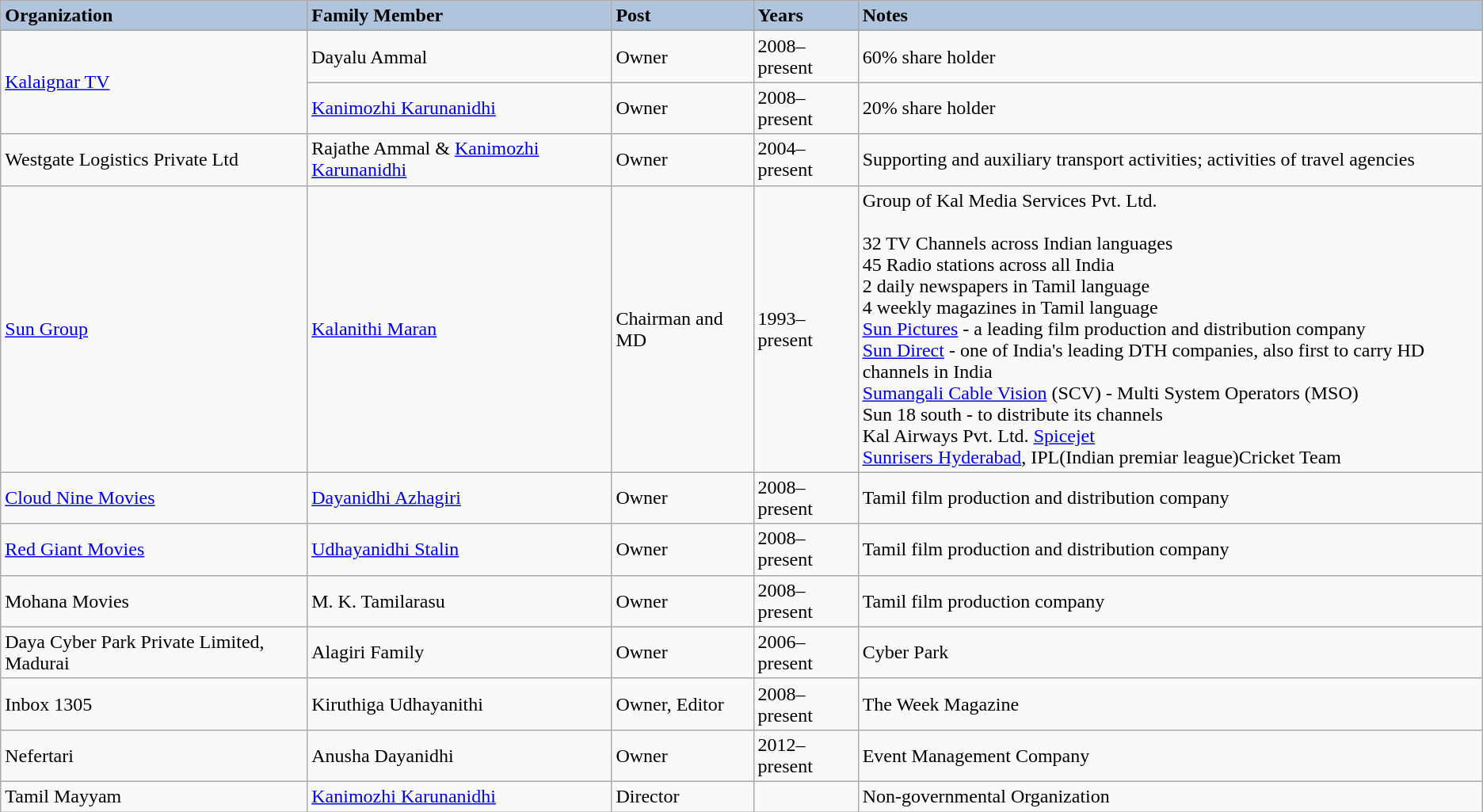<table class="wikitable sortable">
<tr style="background: LightSteelBlue;">
<td><strong>Organization</strong></td>
<td><strong>Family Member</strong></td>
<td><strong>Post</strong></td>
<td><strong>Years</strong></td>
<td><strong>Notes</strong></td>
</tr>
<tr style="background:#CCCCC">
</tr>
<tr align ="center">
</tr>
<tr>
<td rowspan=2><a href='#'>Kalaignar TV</a></td>
<td>Dayalu Ammal</td>
<td>Owner</td>
<td>2008–present</td>
<td>60% share holder</td>
</tr>
<tr>
<td><a href='#'>Kanimozhi Karunanidhi</a></td>
<td>Owner</td>
<td>2008–present</td>
<td>20% share holder</td>
</tr>
<tr>
<td>Westgate Logistics Private Ltd</td>
<td>Rajathe Ammal & <a href='#'>Kanimozhi Karunanidhi</a></td>
<td>Owner</td>
<td>2004–present</td>
<td>Supporting and auxiliary transport activities; activities of travel agencies</td>
</tr>
<tr>
<td><a href='#'>Sun Group</a></td>
<td><a href='#'>Kalanithi Maran</a></td>
<td>Chairman and MD</td>
<td>1993–present</td>
<td>Group of Kal Media Services Pvt. Ltd.<br><br>32 TV Channels across Indian languages<br>
45 Radio stations across all India<br>
2 daily newspapers in Tamil language<br>
4 weekly magazines in Tamil language<br>
<a href='#'>Sun Pictures</a> - a leading film production and distribution company<br>
<a href='#'>Sun Direct</a> - one of India's leading DTH companies, also first to carry HD channels in India<br>
<a href='#'>Sumangali Cable Vision</a> (SCV) - Multi System Operators (MSO)<br>
Sun 18 south - to distribute its channels<br>
Kal Airways Pvt. Ltd. <a href='#'>Spicejet</a><br>
<a href='#'>Sunrisers Hyderabad</a>, IPL(Indian premiar league)Cricket Team</td>
</tr>
<tr>
<td><a href='#'>Cloud Nine Movies</a></td>
<td><a href='#'>Dayanidhi Azhagiri</a></td>
<td>Owner</td>
<td>2008–present</td>
<td>Tamil film production and distribution company</td>
</tr>
<tr>
<td><a href='#'>Red Giant Movies</a></td>
<td><a href='#'>Udhayanidhi Stalin</a></td>
<td>Owner</td>
<td>2008–present</td>
<td>Tamil film production and distribution company</td>
</tr>
<tr>
<td>Mohana Movies</td>
<td>M. K. Tamilarasu</td>
<td>Owner</td>
<td>2008–present</td>
<td>Tamil film production company</td>
</tr>
<tr>
<td>Daya Cyber Park Private Limited, Madurai</td>
<td>Alagiri Family</td>
<td>Owner</td>
<td>2006–present</td>
<td>Cyber Park</td>
</tr>
<tr>
<td>Inbox 1305</td>
<td>Kiruthiga Udhayanithi</td>
<td>Owner, Editor</td>
<td>2008–present</td>
<td>The Week Magazine</td>
</tr>
<tr>
<td>Nefertari</td>
<td>Anusha Dayanidhi</td>
<td>Owner</td>
<td>2012–present</td>
<td>Event Management Company</td>
</tr>
<tr>
<td>Tamil Mayyam</td>
<td><a href='#'>Kanimozhi Karunanidhi</a></td>
<td>Director</td>
<td></td>
<td>Non-governmental Organization</td>
</tr>
</table>
